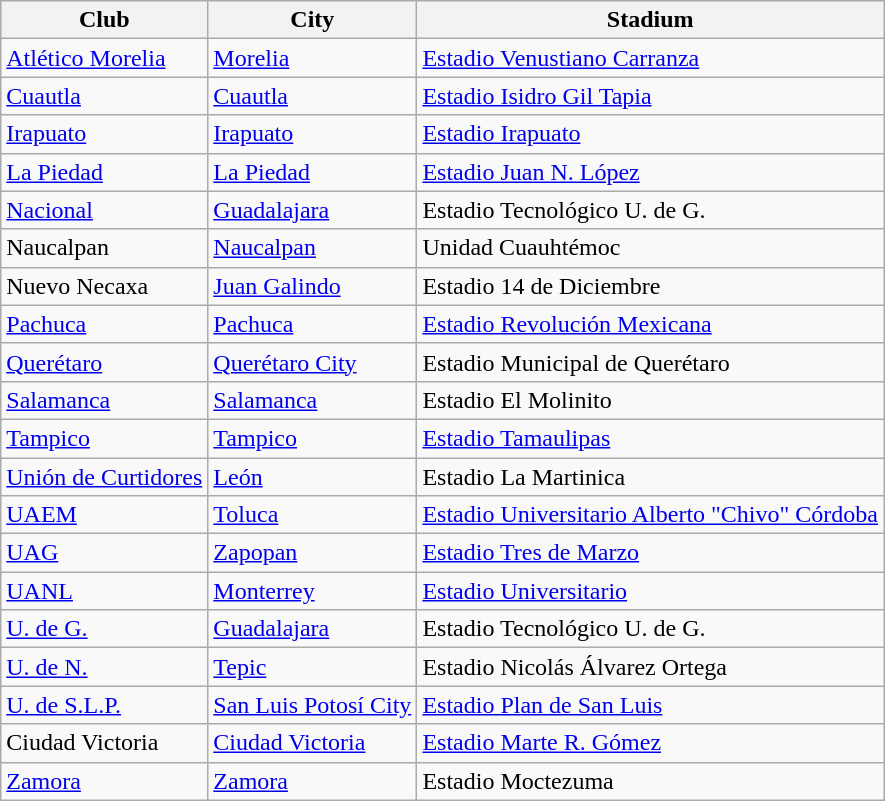<table class="wikitable sortable">
<tr>
<th>Club</th>
<th>City</th>
<th>Stadium</th>
</tr>
<tr>
<td><a href='#'>Atlético Morelia</a></td>
<td><a href='#'>Morelia</a></td>
<td><a href='#'>Estadio Venustiano Carranza</a></td>
</tr>
<tr>
<td><a href='#'>Cuautla</a></td>
<td><a href='#'>Cuautla</a></td>
<td><a href='#'>Estadio Isidro Gil Tapia</a></td>
</tr>
<tr>
<td><a href='#'>Irapuato</a></td>
<td><a href='#'>Irapuato</a></td>
<td><a href='#'>Estadio Irapuato</a></td>
</tr>
<tr>
<td><a href='#'>La Piedad</a></td>
<td><a href='#'>La Piedad</a></td>
<td><a href='#'>Estadio Juan N. López</a></td>
</tr>
<tr>
<td><a href='#'>Nacional</a></td>
<td><a href='#'>Guadalajara</a></td>
<td>Estadio Tecnológico U. de G.</td>
</tr>
<tr>
<td>Naucalpan</td>
<td><a href='#'>Naucalpan</a></td>
<td>Unidad Cuauhtémoc</td>
</tr>
<tr>
<td>Nuevo Necaxa</td>
<td><a href='#'>Juan Galindo</a></td>
<td>Estadio 14 de Diciembre</td>
</tr>
<tr>
<td><a href='#'>Pachuca</a></td>
<td><a href='#'>Pachuca</a></td>
<td><a href='#'>Estadio Revolución Mexicana</a></td>
</tr>
<tr>
<td><a href='#'>Querétaro</a></td>
<td><a href='#'>Querétaro City</a></td>
<td>Estadio Municipal de Querétaro</td>
</tr>
<tr>
<td><a href='#'>Salamanca</a></td>
<td><a href='#'>Salamanca</a></td>
<td>Estadio El Molinito</td>
</tr>
<tr>
<td><a href='#'>Tampico</a></td>
<td><a href='#'>Tampico</a></td>
<td><a href='#'>Estadio Tamaulipas</a></td>
</tr>
<tr>
<td><a href='#'>Unión de Curtidores</a></td>
<td><a href='#'>León</a></td>
<td>Estadio La Martinica</td>
</tr>
<tr>
<td><a href='#'>UAEM</a></td>
<td><a href='#'>Toluca</a></td>
<td><a href='#'>Estadio Universitario Alberto "Chivo" Córdoba</a></td>
</tr>
<tr>
<td><a href='#'>UAG</a></td>
<td><a href='#'>Zapopan</a></td>
<td><a href='#'>Estadio Tres de Marzo</a></td>
</tr>
<tr>
<td><a href='#'>UANL</a></td>
<td><a href='#'>Monterrey</a></td>
<td><a href='#'>Estadio Universitario</a></td>
</tr>
<tr>
<td><a href='#'>U. de G.</a></td>
<td><a href='#'>Guadalajara</a></td>
<td>Estadio Tecnológico U. de G.</td>
</tr>
<tr>
<td><a href='#'>U. de N.</a></td>
<td><a href='#'>Tepic</a></td>
<td>Estadio Nicolás Álvarez Ortega</td>
</tr>
<tr>
<td><a href='#'>U. de S.L.P.</a></td>
<td><a href='#'>San Luis Potosí City</a></td>
<td><a href='#'>Estadio Plan de San Luis</a></td>
</tr>
<tr>
<td>Ciudad Victoria</td>
<td><a href='#'>Ciudad Victoria</a></td>
<td><a href='#'>Estadio Marte R. Gómez</a></td>
</tr>
<tr>
<td><a href='#'>Zamora</a></td>
<td><a href='#'>Zamora</a></td>
<td>Estadio Moctezuma</td>
</tr>
</table>
